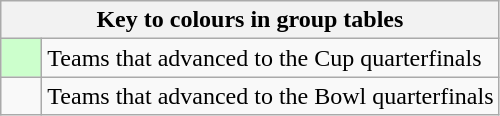<table class="wikitable" style="text-align: center;">
<tr>
<th colspan=2>Key to colours in group tables</th>
</tr>
<tr>
<td style="background:#cfc; width:20px;"></td>
<td align=left>Teams that advanced to the Cup quarterfinals</td>
</tr>
<tr>
<td></td>
<td align=left>Teams that advanced to the Bowl quarterfinals</td>
</tr>
</table>
